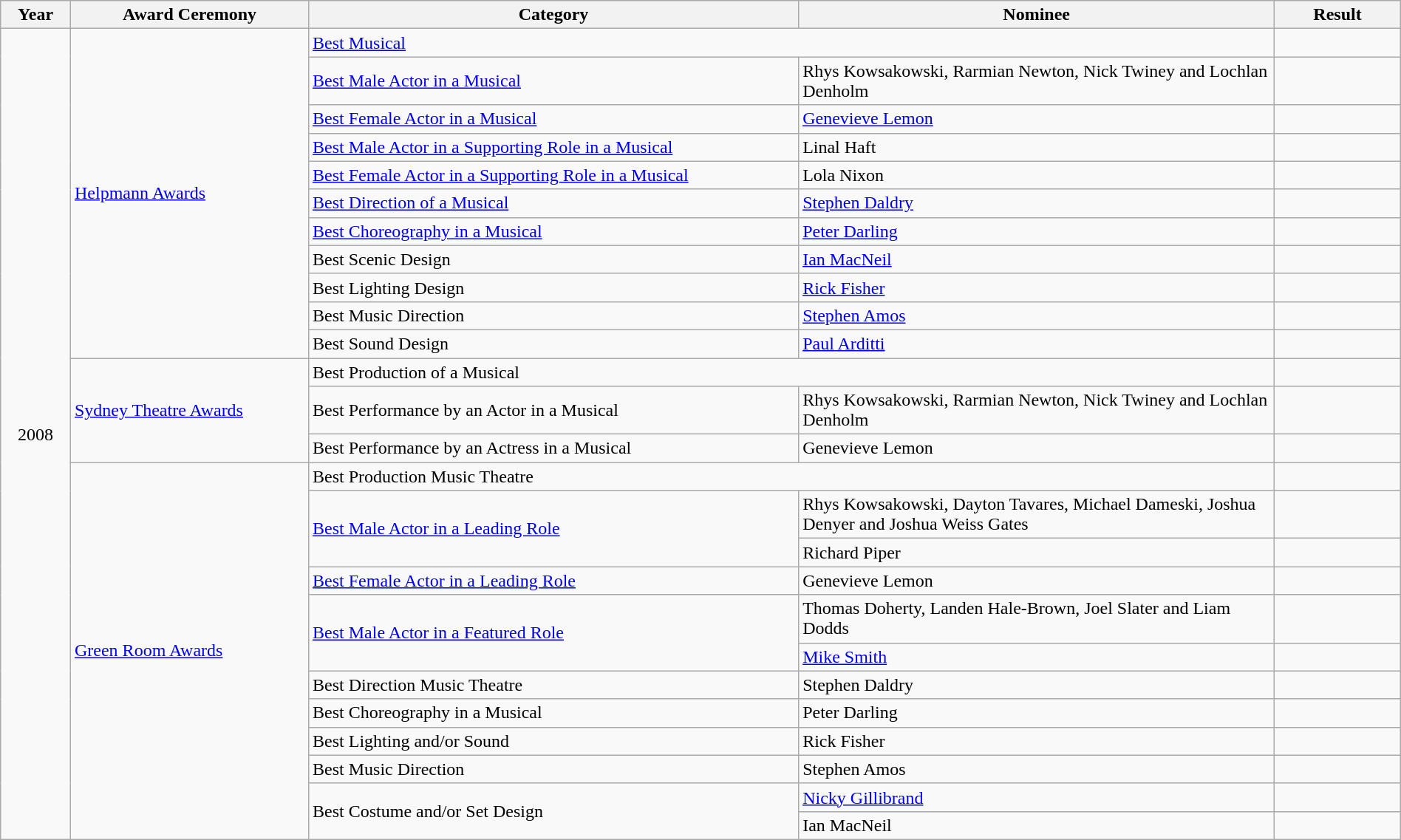<table class="wikitable" width="100%">
<tr>
<th width="5%">Year</th>
<th width="17%">Award Ceremony</th>
<th width="35%">Category</th>
<th width="34%">Nominee</th>
<th width="9%">Result</th>
</tr>
<tr>
<td rowspan="26" align="center">2008</td>
<td rowspan="11"><a href='#'>Helpmann Awards</a></td>
<td colspan="2"><a href='#'>Best Musical</a></td>
<td></td>
</tr>
<tr>
<td><a href='#'>Best Male Actor in a Musical</a></td>
<td>Rhys Kowsakowski, Rarmian Newton, Nick Twiney and Lochlan Denholm</td>
<td></td>
</tr>
<tr>
<td><a href='#'>Best Female Actor in a Musical</a></td>
<td><a href='#'>Genevieve Lemon</a></td>
<td></td>
</tr>
<tr>
<td><a href='#'>Best Male Actor in a Supporting Role in a Musical</a></td>
<td>Linal Haft</td>
<td></td>
</tr>
<tr>
<td><a href='#'>Best Female Actor in a Supporting Role in a Musical</a></td>
<td>Lola Nixon</td>
<td></td>
</tr>
<tr>
<td><a href='#'>Best Direction of a Musical</a></td>
<td><a href='#'>Stephen Daldry</a></td>
<td></td>
</tr>
<tr>
<td><a href='#'>Best Choreography in a Musical</a></td>
<td><a href='#'>Peter Darling</a></td>
<td></td>
</tr>
<tr>
<td>Best Scenic Design</td>
<td><a href='#'>Ian MacNeil</a></td>
<td></td>
</tr>
<tr>
<td>Best Lighting Design</td>
<td><a href='#'>Rick Fisher</a></td>
<td></td>
</tr>
<tr>
<td>Best Music Direction</td>
<td><a href='#'>Stephen Amos</a></td>
<td></td>
</tr>
<tr>
<td>Best Sound Design</td>
<td><a href='#'>Paul Arditti</a></td>
<td></td>
</tr>
<tr>
<td rowspan="3"><a href='#'>Sydney Theatre Awards</a></td>
<td colspan="2">Best Production of a Musical</td>
<td></td>
</tr>
<tr>
<td>Best Performance by an Actor in a Musical</td>
<td>Rhys Kowsakowski, Rarmian Newton, Nick Twiney and Lochlan Denholm</td>
<td></td>
</tr>
<tr>
<td>Best Performance by an Actress in a Musical</td>
<td>Genevieve Lemon</td>
<td></td>
</tr>
<tr>
<td rowspan="12"><a href='#'>Green Room Awards</a></td>
<td colspan="2">Best Production Music Theatre</td>
<td></td>
</tr>
<tr>
<td rowspan="2"><a href='#'>Best Male Actor in a Leading Role</a></td>
<td>Rhys Kowsakowski, Dayton Tavares, Michael Dameski, Joshua Denyer and Joshua Weiss Gates</td>
<td></td>
</tr>
<tr>
<td>Richard Piper</td>
<td></td>
</tr>
<tr>
<td><a href='#'>Best Female Actor in a Leading Role</a></td>
<td>Genevieve Lemon</td>
<td></td>
</tr>
<tr>
<td rowspan="2"><a href='#'>Best Male Actor in a Featured Role</a></td>
<td>Thomas Doherty, Landen Hale-Brown, Joel Slater and Liam Dodds</td>
<td></td>
</tr>
<tr>
<td><a href='#'>Mike Smith</a></td>
<td></td>
</tr>
<tr>
<td>Best Direction Music Theatre</td>
<td>Stephen Daldry</td>
<td></td>
</tr>
<tr>
<td>Best Choreography in a Musical</td>
<td>Peter Darling</td>
<td></td>
</tr>
<tr>
<td>Best Lighting and/or Sound</td>
<td>Rick Fisher</td>
<td></td>
</tr>
<tr>
<td>Best Music Direction</td>
<td>Stephen Amos</td>
<td></td>
</tr>
<tr>
<td rowspan="2">Best Costume and/or Set Design</td>
<td><a href='#'>Nicky Gillibrand</a></td>
<td></td>
</tr>
<tr>
<td>Ian MacNeil</td>
<td></td>
</tr>
</table>
